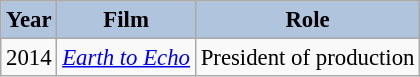<table class="wikitable" style="font-size:95%;">
<tr>
<th style="background:#B0C4DE;">Year</th>
<th style="background:#B0C4DE;">Film</th>
<th style="background:#B0C4DE;">Role</th>
</tr>
<tr>
<td>2014</td>
<td><em><a href='#'>Earth to Echo</a></em></td>
<td>President of production</td>
</tr>
</table>
